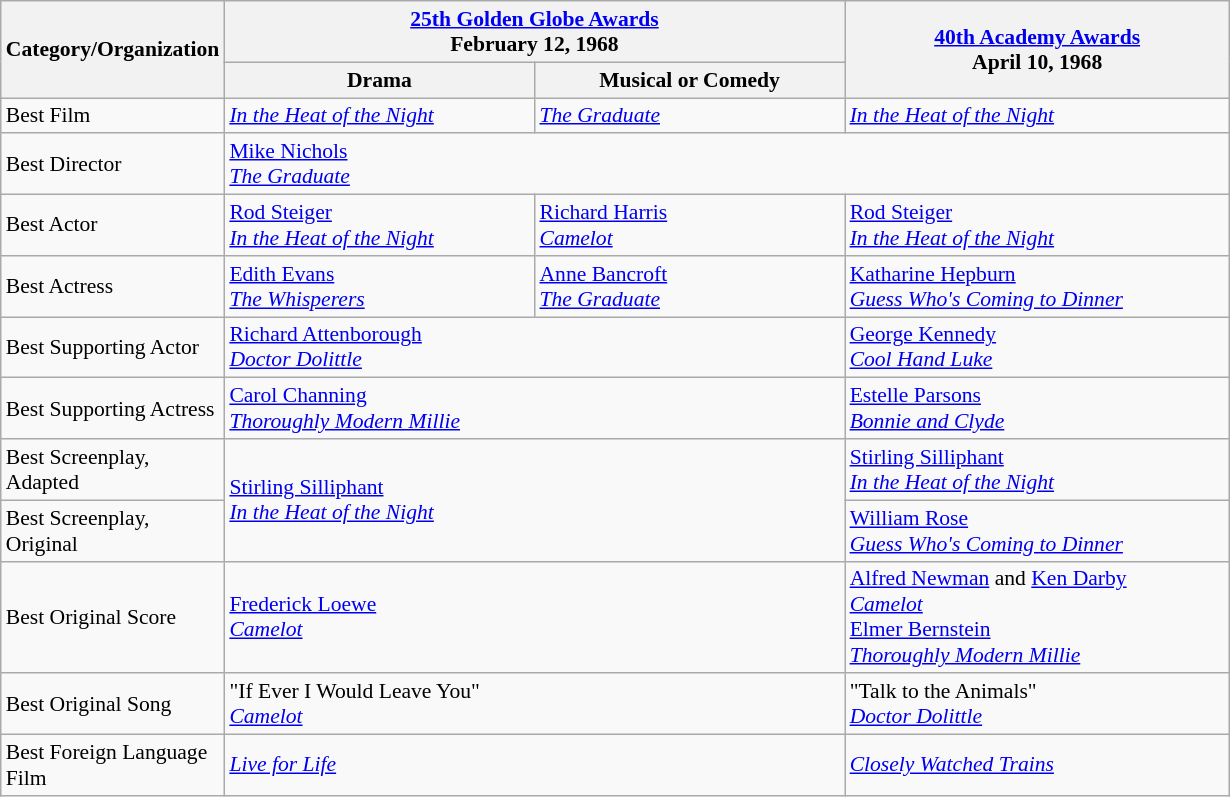<table class="wikitable" style="font-size: 90%;">
<tr>
<th rowspan="2" style="width:20px;">Category/Organization</th>
<th colspan="2" style="width:250px;"><a href='#'>25th Golden Globe Awards</a><br>February 12, 1968</th>
<th rowspan="2" style="width:250px;"><a href='#'>40th Academy Awards</a><br>April 10, 1968</th>
</tr>
<tr>
<th width=200>Drama</th>
<th style="width:200px;">Musical or Comedy</th>
</tr>
<tr>
<td>Best Film</td>
<td><em><a href='#'>In the Heat of the Night</a></em></td>
<td><em><a href='#'>The Graduate</a></em></td>
<td><em><a href='#'>In the Heat of the Night</a></em></td>
</tr>
<tr>
<td>Best Director</td>
<td colspan="3"><a href='#'>Mike Nichols</a><br><em><a href='#'>The Graduate</a></em></td>
</tr>
<tr>
<td>Best Actor</td>
<td><a href='#'>Rod Steiger</a><br><em><a href='#'>In the Heat of the Night</a></em></td>
<td><a href='#'>Richard Harris</a><br><em><a href='#'>Camelot</a></em></td>
<td><a href='#'>Rod Steiger</a><br><em><a href='#'>In the Heat of the Night</a></em></td>
</tr>
<tr>
<td>Best Actress</td>
<td><a href='#'>Edith Evans</a><br><em><a href='#'>The Whisperers</a></em></td>
<td><a href='#'>Anne Bancroft</a><br><em><a href='#'>The Graduate</a></em></td>
<td><a href='#'>Katharine Hepburn</a><br><em><a href='#'>Guess Who's Coming to Dinner</a></em></td>
</tr>
<tr>
<td>Best Supporting Actor</td>
<td colspan="2"><a href='#'>Richard Attenborough</a><br><em><a href='#'>Doctor Dolittle</a></em></td>
<td><a href='#'>George Kennedy</a><br><em><a href='#'>Cool Hand Luke</a></em></td>
</tr>
<tr>
<td>Best Supporting Actress</td>
<td colspan="2"><a href='#'>Carol Channing</a><br><em><a href='#'>Thoroughly Modern Millie</a></em></td>
<td><a href='#'>Estelle Parsons</a><br><em><a href='#'>Bonnie and Clyde</a></em></td>
</tr>
<tr>
<td>Best Screenplay, Adapted</td>
<td colspan="2" rowspan="2"><a href='#'>Stirling Silliphant</a><br><em><a href='#'>In the Heat of the Night</a></em></td>
<td><a href='#'>Stirling Silliphant</a><br><em><a href='#'>In the Heat of the Night</a></em></td>
</tr>
<tr>
<td>Best Screenplay, Original</td>
<td><a href='#'>William Rose</a><br><em><a href='#'>Guess Who's Coming to Dinner</a></em></td>
</tr>
<tr>
<td>Best Original Score</td>
<td colspan="2"><a href='#'>Frederick Loewe</a><br><em><a href='#'>Camelot</a></em></td>
<td><a href='#'>Alfred Newman</a> and <a href='#'>Ken Darby</a><br><em><a href='#'>Camelot</a></em><br><a href='#'>Elmer Bernstein</a><br><em><a href='#'>Thoroughly Modern Millie</a></em></td>
</tr>
<tr>
<td>Best Original Song</td>
<td colspan="2">"If Ever I Would Leave You"<br><em><a href='#'>Camelot</a></em></td>
<td>"Talk to the Animals"<br><em><a href='#'>Doctor Dolittle</a></em></td>
</tr>
<tr>
<td>Best Foreign Language Film</td>
<td colspan="2"><em><a href='#'>Live for Life</a></em></td>
<td><em><a href='#'>Closely Watched Trains</a></em></td>
</tr>
</table>
